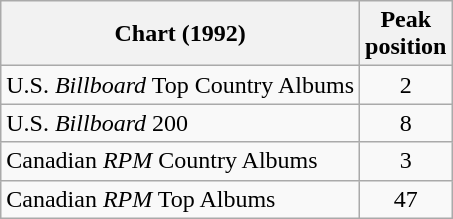<table class="wikitable">
<tr>
<th>Chart (1992)</th>
<th>Peak<br>position</th>
</tr>
<tr>
<td>U.S. <em>Billboard</em> Top Country Albums</td>
<td align="center">2</td>
</tr>
<tr>
<td>U.S. <em>Billboard</em> 200</td>
<td align="center">8</td>
</tr>
<tr>
<td>Canadian <em>RPM</em> Country Albums</td>
<td align="center">3</td>
</tr>
<tr>
<td>Canadian <em>RPM</em> Top Albums</td>
<td align="center">47</td>
</tr>
</table>
